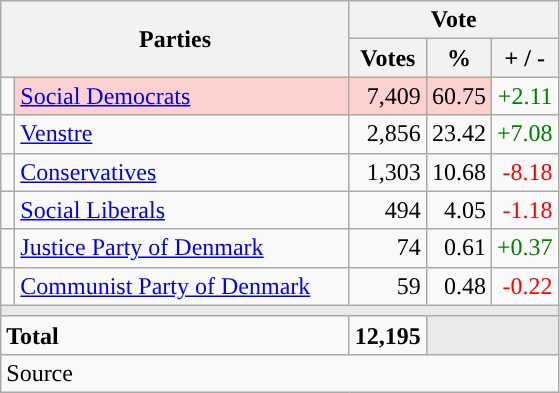<table class="wikitable" style="text-align:right;">
<tr>
<th style="text-align:centre;" rowspan="2" colspan="2" width="225">Parties</th>
<th colspan="3">Vote</th>
</tr>
<tr>
<th width="15">Votes</th>
<th width="15">%</th>
<th width="15">+ / -</th>
</tr>
<tr>
<td width="2" style="color:inherit;background:"></td>
<td bgcolor=#fbd0ce  align="left"><a href='#'>Social Democrats</a></td>
<td bgcolor=#fbd0ce>7,409</td>
<td bgcolor=#fbd0ce>60.75</td>
<td style=color:green;>+2.11</td>
</tr>
<tr>
<td width="2" style="color:inherit;background:"></td>
<td align="left"><a href='#'>Venstre</a></td>
<td>2,856</td>
<td>23.42</td>
<td style=color:green;>+7.08</td>
</tr>
<tr>
<td width="2" style="color:inherit;background:"></td>
<td align="left"><a href='#'>Conservatives</a></td>
<td>1,303</td>
<td>10.68</td>
<td style=color:red;>-8.18</td>
</tr>
<tr>
<td width="2" style="color:inherit;background:"></td>
<td align="left"><a href='#'>Social Liberals</a></td>
<td>494</td>
<td>4.05</td>
<td style=color:red;>-1.18</td>
</tr>
<tr>
<td width="2" style="color:inherit;background:"></td>
<td align="left"><a href='#'>Justice Party of Denmark</a></td>
<td>74</td>
<td>0.61</td>
<td style=color:green;>+0.37</td>
</tr>
<tr>
<td width="2" style="color:inherit;background:"></td>
<td align="left"><a href='#'>Communist Party of Denmark</a></td>
<td>59</td>
<td>0.48</td>
<td style=color:red;>-0.22</td>
</tr>
<tr>
<td colspan="7" bgcolor="#E9E9E9"></td>
</tr>
<tr>
<td align="left" colspan="2"><strong>Total</strong></td>
<td><strong>12,195</strong></td>
<td bgcolor="#E9E9E9" colspan="2"></td>
</tr>
<tr>
<td align="left" colspan="6">Source</td>
</tr>
</table>
